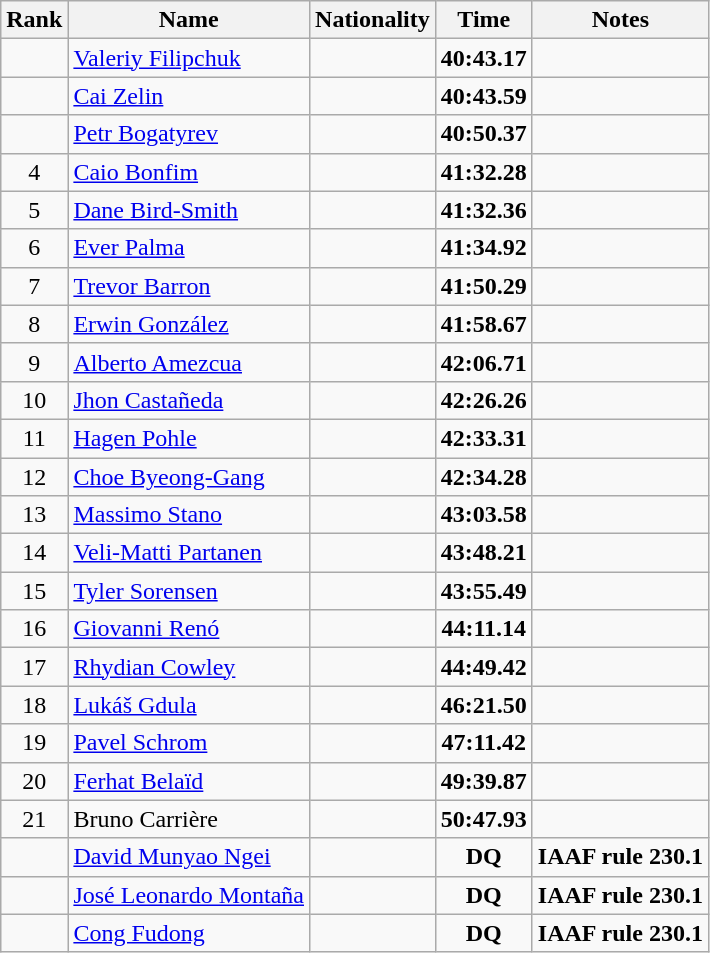<table class="wikitable sortable" style="text-align:center">
<tr>
<th>Rank</th>
<th>Name</th>
<th>Nationality</th>
<th>Time</th>
<th>Notes</th>
</tr>
<tr>
<td></td>
<td align=left><a href='#'>Valeriy Filipchuk</a></td>
<td align=left></td>
<td><strong>40:43.17</strong></td>
<td></td>
</tr>
<tr>
<td></td>
<td align=left><a href='#'>Cai Zelin</a></td>
<td align=left></td>
<td><strong>40:43.59</strong></td>
<td></td>
</tr>
<tr>
<td></td>
<td align=left><a href='#'>Petr Bogatyrev</a></td>
<td align=left></td>
<td><strong>40:50.37</strong></td>
<td></td>
</tr>
<tr>
<td>4</td>
<td align=left><a href='#'>Caio Bonfim</a></td>
<td align=left></td>
<td><strong>41:32.28</strong></td>
<td></td>
</tr>
<tr>
<td>5</td>
<td align=left><a href='#'>Dane Bird-Smith</a></td>
<td align=left></td>
<td><strong>41:32.36</strong></td>
<td></td>
</tr>
<tr>
<td>6</td>
<td align=left><a href='#'>Ever Palma</a></td>
<td align=left></td>
<td><strong>41:34.92</strong></td>
<td></td>
</tr>
<tr>
<td>7</td>
<td align=left><a href='#'>Trevor Barron</a></td>
<td align=left></td>
<td><strong>41:50.29</strong></td>
<td></td>
</tr>
<tr>
<td>8</td>
<td align=left><a href='#'>Erwin González</a></td>
<td align=left></td>
<td><strong>41:58.67</strong></td>
<td></td>
</tr>
<tr>
<td>9</td>
<td align=left><a href='#'>Alberto Amezcua</a></td>
<td align=left></td>
<td><strong>42:06.71</strong></td>
<td></td>
</tr>
<tr>
<td>10</td>
<td align=left><a href='#'>Jhon Castañeda</a></td>
<td align=left></td>
<td><strong>42:26.26</strong></td>
<td></td>
</tr>
<tr>
<td>11</td>
<td align=left><a href='#'>Hagen Pohle</a></td>
<td align=left></td>
<td><strong>42:33.31</strong></td>
<td></td>
</tr>
<tr>
<td>12</td>
<td align=left><a href='#'>Choe Byeong-Gang</a></td>
<td align=left></td>
<td><strong>42:34.28</strong></td>
<td></td>
</tr>
<tr>
<td>13</td>
<td align=left><a href='#'>Massimo Stano</a></td>
<td align=left></td>
<td><strong>43:03.58</strong></td>
<td></td>
</tr>
<tr>
<td>14</td>
<td align=left><a href='#'>Veli-Matti Partanen</a></td>
<td align=left></td>
<td><strong>43:48.21</strong></td>
<td></td>
</tr>
<tr>
<td>15</td>
<td align=left><a href='#'>Tyler Sorensen</a></td>
<td align=left></td>
<td><strong>43:55.49</strong></td>
<td></td>
</tr>
<tr>
<td>16</td>
<td align=left><a href='#'>Giovanni Renó</a></td>
<td align=left></td>
<td><strong>44:11.14</strong></td>
<td></td>
</tr>
<tr>
<td>17</td>
<td align=left><a href='#'>Rhydian Cowley</a></td>
<td align=left></td>
<td><strong>44:49.42</strong></td>
<td></td>
</tr>
<tr>
<td>18</td>
<td align=left><a href='#'>Lukáš Gdula</a></td>
<td align=left></td>
<td><strong>46:21.50</strong></td>
<td></td>
</tr>
<tr>
<td>19</td>
<td align=left><a href='#'>Pavel Schrom</a></td>
<td align=left></td>
<td><strong>47:11.42</strong></td>
<td></td>
</tr>
<tr>
<td>20</td>
<td align=left><a href='#'>Ferhat Belaïd</a></td>
<td align=left></td>
<td><strong>49:39.87</strong></td>
<td></td>
</tr>
<tr>
<td>21</td>
<td align=left>Bruno Carrière</td>
<td align=left></td>
<td><strong>50:47.93</strong></td>
<td></td>
</tr>
<tr>
<td></td>
<td align=left><a href='#'>David Munyao Ngei</a></td>
<td align=left></td>
<td><strong>DQ</strong></td>
<td><strong>IAAF rule 230.1</strong></td>
</tr>
<tr>
<td></td>
<td align=left><a href='#'>José Leonardo Montaña</a></td>
<td align=left></td>
<td><strong>DQ</strong></td>
<td><strong>IAAF rule 230.1</strong></td>
</tr>
<tr>
<td></td>
<td align=left><a href='#'>Cong Fudong</a></td>
<td align=left></td>
<td><strong>DQ</strong></td>
<td><strong>IAAF rule 230.1</strong></td>
</tr>
</table>
